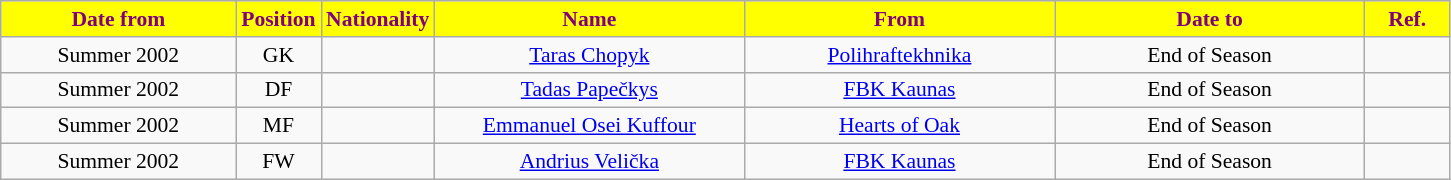<table class="wikitable" style="text-align:center; font-size:90%; ">
<tr>
<th style="background:#ffff00; color:purple; width:150px;">Date from</th>
<th style="background:#ffff00; color:purple; width:50px;">Position</th>
<th style="background:#ffff00; color:purple; width:50px;">Nationality</th>
<th style="background:#ffff00; color:purple; width:200px;">Name</th>
<th style="background:#ffff00; color:purple; width:200px;">From</th>
<th style="background:#ffff00; color:purple; width:200px;">Date to</th>
<th style="background:#ffff00; color:purple; width:50px;">Ref.</th>
</tr>
<tr>
<td>Summer 2002</td>
<td>GK</td>
<td></td>
<td><a href='#'>Taras Chopyk</a></td>
<td><a href='#'>Polihraftekhnika</a></td>
<td>End of Season</td>
<td></td>
</tr>
<tr>
<td>Summer 2002</td>
<td>DF</td>
<td></td>
<td><a href='#'>Tadas Papečkys</a></td>
<td><a href='#'>FBK Kaunas</a></td>
<td>End of Season</td>
<td></td>
</tr>
<tr>
<td>Summer 2002</td>
<td>MF</td>
<td></td>
<td><a href='#'>Emmanuel Osei Kuffour</a></td>
<td><a href='#'>Hearts of Oak</a></td>
<td>End of Season</td>
<td></td>
</tr>
<tr>
<td>Summer 2002</td>
<td>FW</td>
<td></td>
<td><a href='#'>Andrius Velička</a></td>
<td><a href='#'>FBK Kaunas</a></td>
<td>End of Season</td>
<td></td>
</tr>
</table>
